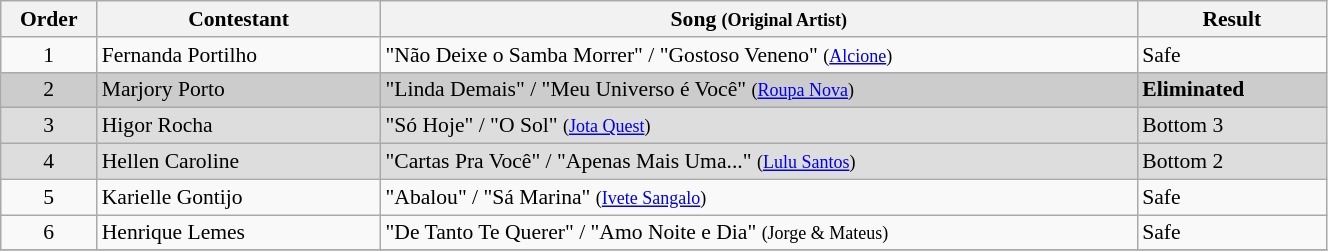<table class="wikitable" style="font-size:90%; width:70%; text-align: left;">
<tr>
<th width="05%">Order</th>
<th width="15%">Contestant</th>
<th width="40%">Song <small>(Original Artist)</small></th>
<th width="10%">Result</th>
</tr>
<tr>
<td style="text-align:center;">1</td>
<td>Fernanda Portilho</td>
<td>"Não Deixe o Samba Morrer" / "Gostoso Veneno" <small>(<a href='#'>Alcione</a>)</small></td>
<td>Safe</td>
</tr>
<tr style="background:#CCCCCC;">
<td style="text-align:center;">2</td>
<td>Marjory Porto</td>
<td>"Linda Demais" / "Meu Universo é Você" <small>(<a href='#'>Roupa Nova</a>)</small></td>
<td><strong>Eliminated</strong></td>
</tr>
<tr style="background:#DDDDDD;">
<td style="text-align:center;">3</td>
<td>Higor Rocha</td>
<td>"Só Hoje" / "O Sol" <small>(<a href='#'>Jota Quest</a>)</small></td>
<td>Bottom 3</td>
</tr>
<tr style="background:#DDDDDD;">
<td style="text-align:center;">4</td>
<td>Hellen Caroline</td>
<td>"Cartas Pra Você" / "Apenas Mais Uma..." <small>(<a href='#'>Lulu Santos</a>)</small></td>
<td>Bottom 2</td>
</tr>
<tr>
<td style="text-align:center;">5</td>
<td>Karielle Gontijo</td>
<td>"Abalou" / "Sá Marina" <small>(<a href='#'>Ivete Sangalo</a>)</small></td>
<td>Safe</td>
</tr>
<tr>
<td style="text-align:center;">6</td>
<td>Henrique Lemes</td>
<td>"De Tanto Te Querer" / "Amo Noite e Dia" <small>(Jorge & Mateus)</small></td>
<td>Safe</td>
</tr>
<tr>
</tr>
</table>
